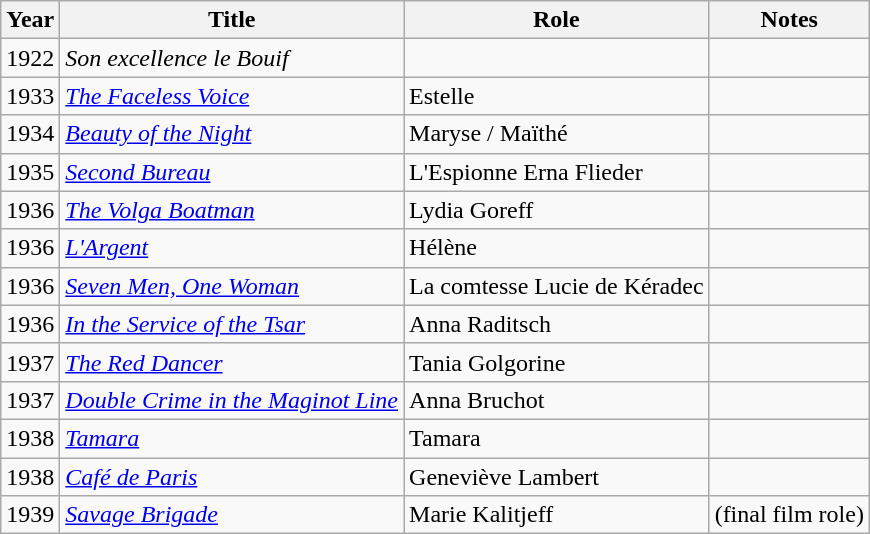<table class="wikitable">
<tr>
<th>Year</th>
<th>Title</th>
<th>Role</th>
<th>Notes</th>
</tr>
<tr>
<td>1922</td>
<td><em>Son excellence le Bouif</em></td>
<td></td>
<td></td>
</tr>
<tr>
<td>1933</td>
<td><em><a href='#'>The Faceless Voice</a></em></td>
<td>Estelle</td>
<td></td>
</tr>
<tr>
<td>1934</td>
<td><em><a href='#'>Beauty of the Night</a></em></td>
<td>Maryse / Maïthé</td>
<td></td>
</tr>
<tr>
<td>1935</td>
<td><em><a href='#'>Second Bureau</a></em></td>
<td>L'Espionne Erna Flieder</td>
<td></td>
</tr>
<tr>
<td>1936</td>
<td><em><a href='#'>The Volga Boatman</a></em></td>
<td>Lydia Goreff</td>
<td></td>
</tr>
<tr>
<td>1936</td>
<td><em><a href='#'>L'Argent</a></em></td>
<td>Hélène</td>
<td></td>
</tr>
<tr>
<td>1936</td>
<td><em><a href='#'>Seven Men, One Woman</a></em></td>
<td>La comtesse Lucie de Kéradec</td>
<td></td>
</tr>
<tr>
<td>1936</td>
<td><em><a href='#'>In the Service of the Tsar</a></em></td>
<td>Anna Raditsch</td>
<td></td>
</tr>
<tr>
<td>1937</td>
<td><em><a href='#'>The Red Dancer</a></em></td>
<td>Tania Golgorine</td>
<td></td>
</tr>
<tr>
<td>1937</td>
<td><em><a href='#'>Double Crime in the Maginot Line</a></em></td>
<td>Anna Bruchot</td>
<td></td>
</tr>
<tr>
<td>1938</td>
<td><em><a href='#'>Tamara</a></em></td>
<td>Tamara</td>
<td></td>
</tr>
<tr>
<td>1938</td>
<td><em><a href='#'>Café de Paris</a></em></td>
<td>Geneviève Lambert</td>
<td></td>
</tr>
<tr>
<td>1939</td>
<td><em><a href='#'>Savage Brigade</a></em></td>
<td>Marie Kalitjeff</td>
<td>(final film role)</td>
</tr>
</table>
